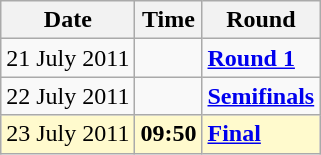<table class="wikitable">
<tr>
<th>Date</th>
<th>Time</th>
<th>Round</th>
</tr>
<tr>
<td>21 July 2011</td>
<td></td>
<td><strong><a href='#'>Round 1</a></strong></td>
</tr>
<tr>
<td>22 July 2011</td>
<td></td>
<td><strong><a href='#'>Semifinals</a></strong></td>
</tr>
<tr style=background:lemonchiffon>
<td>23 July 2011</td>
<td><strong>09:50</strong></td>
<td><strong><a href='#'>Final</a></strong></td>
</tr>
</table>
